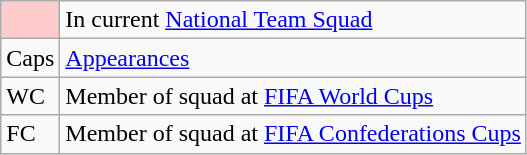<table class="wikitable">
<tr>
<td style="background-color:#FFCCCC"></td>
<td>In current <a href='#'>National Team Squad</a></td>
</tr>
<tr>
<td>Caps</td>
<td><a href='#'>Appearances</a></td>
</tr>
<tr>
<td>WC</td>
<td>Member of squad at <a href='#'>FIFA World Cups</a></td>
</tr>
<tr>
<td>FC</td>
<td>Member of squad at <a href='#'>FIFA Confederations Cups</a></td>
</tr>
</table>
